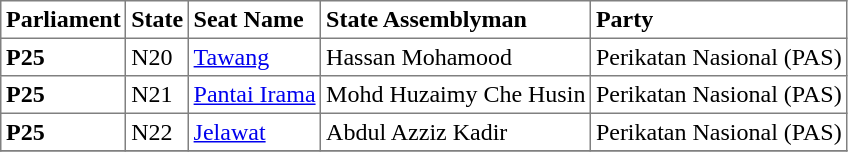<table class="toccolours sortable" cellpadding="3" border="1" style="border-collapse:collapse; text-align: left;">
<tr>
<th align="center">Parliament</th>
<th>State</th>
<th>Seat Name</th>
<th>State Assemblyman</th>
<th>Party</th>
</tr>
<tr>
<th align="left">P25</th>
<td>N20</td>
<td><a href='#'>Tawang</a></td>
<td>Hassan Mohamood</td>
<td>Perikatan Nasional (PAS)</td>
</tr>
<tr>
<th align="left">P25</th>
<td>N21</td>
<td><a href='#'>Pantai Irama</a></td>
<td>Mohd Huzaimy Che Husin</td>
<td>Perikatan Nasional (PAS)</td>
</tr>
<tr>
<th align="left">P25</th>
<td>N22</td>
<td><a href='#'>Jelawat</a></td>
<td>Abdul Azziz Kadir</td>
<td>Perikatan Nasional (PAS)</td>
</tr>
<tr>
</tr>
</table>
